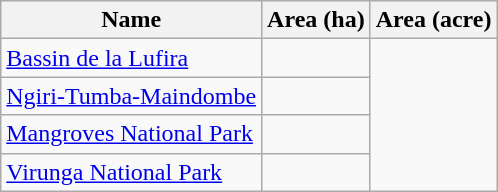<table class="wikitable sortable">
<tr>
<th scope="col" align=left>Name</th>
<th scope="col">Area (ha)</th>
<th scope="col">Area (acre)</th>
</tr>
<tr ---->
<td><a href='#'>Bassin de la Lufira</a></td>
<td></td>
</tr>
<tr ---->
<td><a href='#'>Ngiri-Tumba-Maindombe</a></td>
<td></td>
</tr>
<tr ---->
<td><a href='#'>Mangroves National Park</a></td>
<td></td>
</tr>
<tr ---->
<td><a href='#'>Virunga National Park</a></td>
<td></td>
</tr>
</table>
